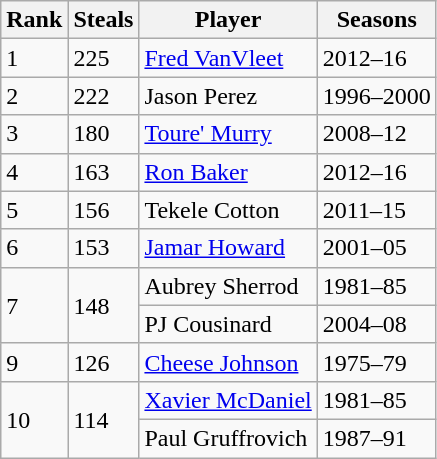<table class="wikitable">
<tr>
<th>Rank</th>
<th>Steals</th>
<th>Player</th>
<th>Seasons</th>
</tr>
<tr>
<td>1</td>
<td>225</td>
<td><a href='#'>Fred VanVleet</a></td>
<td>2012–16</td>
</tr>
<tr>
<td>2</td>
<td>222</td>
<td>Jason Perez</td>
<td>1996–2000</td>
</tr>
<tr>
<td>3</td>
<td>180</td>
<td><a href='#'>Toure' Murry</a></td>
<td>2008–12</td>
</tr>
<tr>
<td>4</td>
<td>163</td>
<td><a href='#'>Ron Baker</a></td>
<td>2012–16</td>
</tr>
<tr>
<td>5</td>
<td>156</td>
<td>Tekele Cotton</td>
<td>2011–15</td>
</tr>
<tr>
<td>6</td>
<td>153</td>
<td><a href='#'>Jamar Howard</a></td>
<td>2001–05</td>
</tr>
<tr>
<td rowspan=2>7</td>
<td rowspan=2>148</td>
<td>Aubrey Sherrod</td>
<td>1981–85</td>
</tr>
<tr>
<td>PJ Cousinard</td>
<td>2004–08</td>
</tr>
<tr>
<td>9</td>
<td>126</td>
<td><a href='#'>Cheese Johnson</a></td>
<td>1975–79</td>
</tr>
<tr>
<td rowspan=2>10</td>
<td rowspan=2>114</td>
<td><a href='#'>Xavier McDaniel</a></td>
<td>1981–85</td>
</tr>
<tr>
<td>Paul Gruffrovich</td>
<td>1987–91</td>
</tr>
</table>
